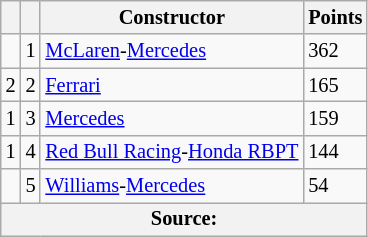<table class="wikitable" style="font-size: 85%;">
<tr>
<th scope="col"></th>
<th scope="col"></th>
<th scope="col">Constructor</th>
<th scope="col">Points</th>
</tr>
<tr>
<td align="left"></td>
<td align="center">1</td>
<td> <a href='#'>McLaren</a>-<a href='#'>Mercedes</a></td>
<td align="left">362</td>
</tr>
<tr>
<td align="left"> 2</td>
<td align="center">2</td>
<td> <a href='#'>Ferrari</a></td>
<td align="left">165</td>
</tr>
<tr>
<td align="left"> 1</td>
<td align="center">3</td>
<td> <a href='#'>Mercedes</a></td>
<td align="left">159</td>
</tr>
<tr>
<td align="left"> 1</td>
<td align="center">4</td>
<td> <a href='#'>Red Bull Racing</a>-<a href='#'>Honda RBPT</a></td>
<td align="left">144</td>
</tr>
<tr>
<td align="left"></td>
<td align="center">5</td>
<td> <a href='#'>Williams</a>-<a href='#'>Mercedes</a></td>
<td align="left">54</td>
</tr>
<tr>
<th colspan=4>Source:</th>
</tr>
</table>
